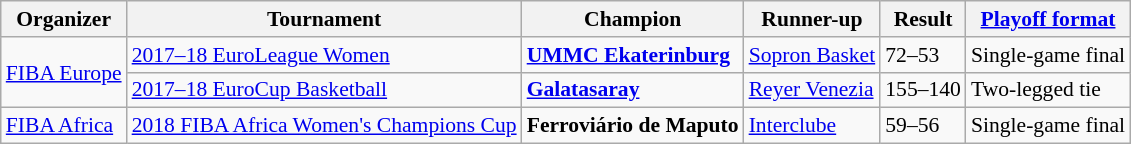<table class="wikitable" style="font-size:90%">
<tr>
<th>Organizer</th>
<th>Tournament</th>
<th><strong>Champion</strong></th>
<th>Runner-up</th>
<th>Result</th>
<th><a href='#'>Playoff format</a></th>
</tr>
<tr>
<td rowspan="2"><a href='#'>FIBA Europe</a></td>
<td><a href='#'>2017–18 EuroLeague Women</a></td>
<td> <strong><a href='#'>UMMC Ekaterinburg</a></strong></td>
<td> <a href='#'>Sopron Basket</a></td>
<td>72–53</td>
<td>Single-game final</td>
</tr>
<tr>
<td><a href='#'>2017–18 EuroCup Basketball</a></td>
<td> <strong><a href='#'>Galatasaray</a></strong></td>
<td> <a href='#'>Reyer Venezia</a></td>
<td>155–140</td>
<td>Two-legged tie</td>
</tr>
<tr>
<td><a href='#'>FIBA Africa</a></td>
<td><a href='#'>2018 FIBA Africa Women's Champions Cup</a></td>
<td><strong> Ferroviário de Maputo</strong></td>
<td> <a href='#'>Interclube</a></td>
<td>59–56</td>
<td>Single-game final</td>
</tr>
</table>
